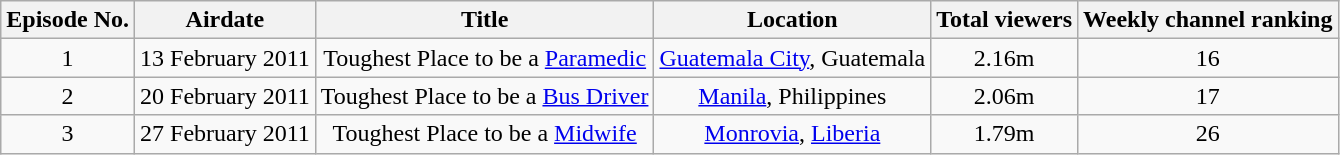<table class="wikitable" style="text-align:center;">
<tr>
<th>Episode No.</th>
<th>Airdate</th>
<th>Title</th>
<th>Location</th>
<th>Total viewers</th>
<th>Weekly channel ranking</th>
</tr>
<tr>
<td>1</td>
<td>13 February 2011</td>
<td>Toughest Place to be a <a href='#'>Paramedic</a></td>
<td><a href='#'>Guatemala City</a>, Guatemala</td>
<td>2.16m</td>
<td>16</td>
</tr>
<tr>
<td>2</td>
<td>20 February 2011</td>
<td>Toughest Place to be a <a href='#'>Bus Driver</a></td>
<td><a href='#'>Manila</a>, Philippines</td>
<td>2.06m</td>
<td>17</td>
</tr>
<tr>
<td>3</td>
<td>27 February 2011</td>
<td>Toughest Place to be a <a href='#'>Midwife</a></td>
<td><a href='#'>Monrovia</a>, <a href='#'>Liberia</a></td>
<td>1.79m</td>
<td>26</td>
</tr>
</table>
